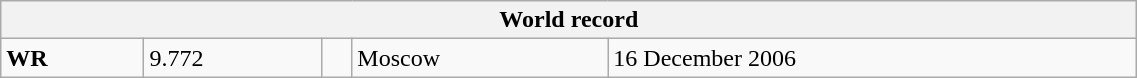<table class="wikitable" width=60%>
<tr>
<th colspan=5>World record</th>
</tr>
<tr>
<td><strong>WR</strong></td>
<td>9.772</td>
<td></td>
<td>Moscow </td>
<td>16 December 2006</td>
</tr>
</table>
